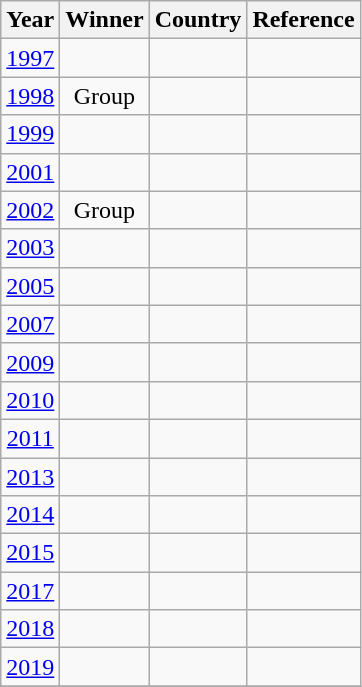<table class="wikitable sortable" align="center">
<tr>
<th>Year</th>
<th>Winner</th>
<th>Country</th>
<th class="unsortable">Reference</th>
</tr>
<tr align=center>
<td><a href='#'>1997</a></td>
<td></td>
<td></td>
<td></td>
</tr>
<tr align=center>
<td><a href='#'>1998</a></td>
<td>Group</td>
<td></td>
<td></td>
</tr>
<tr align=center>
<td><a href='#'>1999</a></td>
<td></td>
<td></td>
<td></td>
</tr>
<tr align=center>
<td><a href='#'>2001</a></td>
<td></td>
<td></td>
<td></td>
</tr>
<tr align=center>
<td><a href='#'>2002</a></td>
<td>Group</td>
<td></td>
<td></td>
</tr>
<tr align=center>
<td><a href='#'>2003</a></td>
<td></td>
<td></td>
<td></td>
</tr>
<tr align=center>
<td><a href='#'>2005</a></td>
<td></td>
<td></td>
<td></td>
</tr>
<tr align=center>
<td><a href='#'>2007</a></td>
<td></td>
<td></td>
<td></td>
</tr>
<tr align=center>
<td><a href='#'>2009</a></td>
<td></td>
<td></td>
<td></td>
</tr>
<tr align=center>
<td><a href='#'>2010</a></td>
<td></td>
<td></td>
<td></td>
</tr>
<tr align=center>
<td><a href='#'>2011</a></td>
<td></td>
<td></td>
<td></td>
</tr>
<tr align=center>
<td><a href='#'>2013</a></td>
<td></td>
<td></td>
<td></td>
</tr>
<tr align=center>
<td><a href='#'>2014</a></td>
<td></td>
<td></td>
<td></td>
</tr>
<tr align=center>
<td><a href='#'>2015</a></td>
<td></td>
<td></td>
<td></td>
</tr>
<tr align=center>
<td><a href='#'>2017</a></td>
<td></td>
<td></td>
<td></td>
</tr>
<tr align=center>
<td><a href='#'>2018</a></td>
<td></td>
<td></td>
<td></td>
</tr>
<tr align=center>
<td><a href='#'>2019</a></td>
<td></td>
<td></td>
<td></td>
</tr>
<tr>
</tr>
</table>
